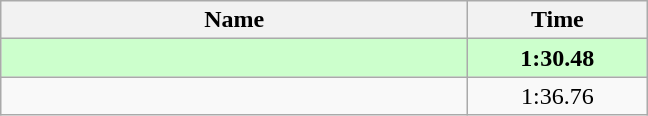<table class="wikitable" style="text-align:center;">
<tr>
<th style="width:19em">Name</th>
<th style="width:7em">Time</th>
</tr>
<tr bgcolor=ccffcc>
<td align=left><strong></strong></td>
<td><strong>1:30.48</strong></td>
</tr>
<tr>
<td align=left></td>
<td>1:36.76</td>
</tr>
</table>
